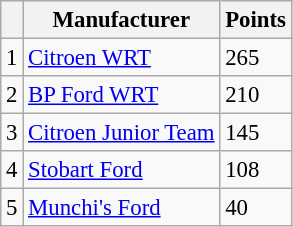<table class="wikitable" style="font-size: 95%;">
<tr>
<th></th>
<th>Manufacturer</th>
<th>Points</th>
</tr>
<tr>
<td>1</td>
<td> <a href='#'>Citroen WRT</a></td>
<td> 265</td>
</tr>
<tr>
<td>2</td>
<td> <a href='#'>BP Ford WRT</a></td>
<td> 210</td>
</tr>
<tr>
<td>3</td>
<td> <a href='#'>Citroen Junior Team</a></td>
<td> 145</td>
</tr>
<tr>
<td>4</td>
<td> <a href='#'>Stobart Ford</a></td>
<td> 108</td>
</tr>
<tr>
<td>5</td>
<td> <a href='#'>Munchi's Ford</a></td>
<td> 40</td>
</tr>
</table>
